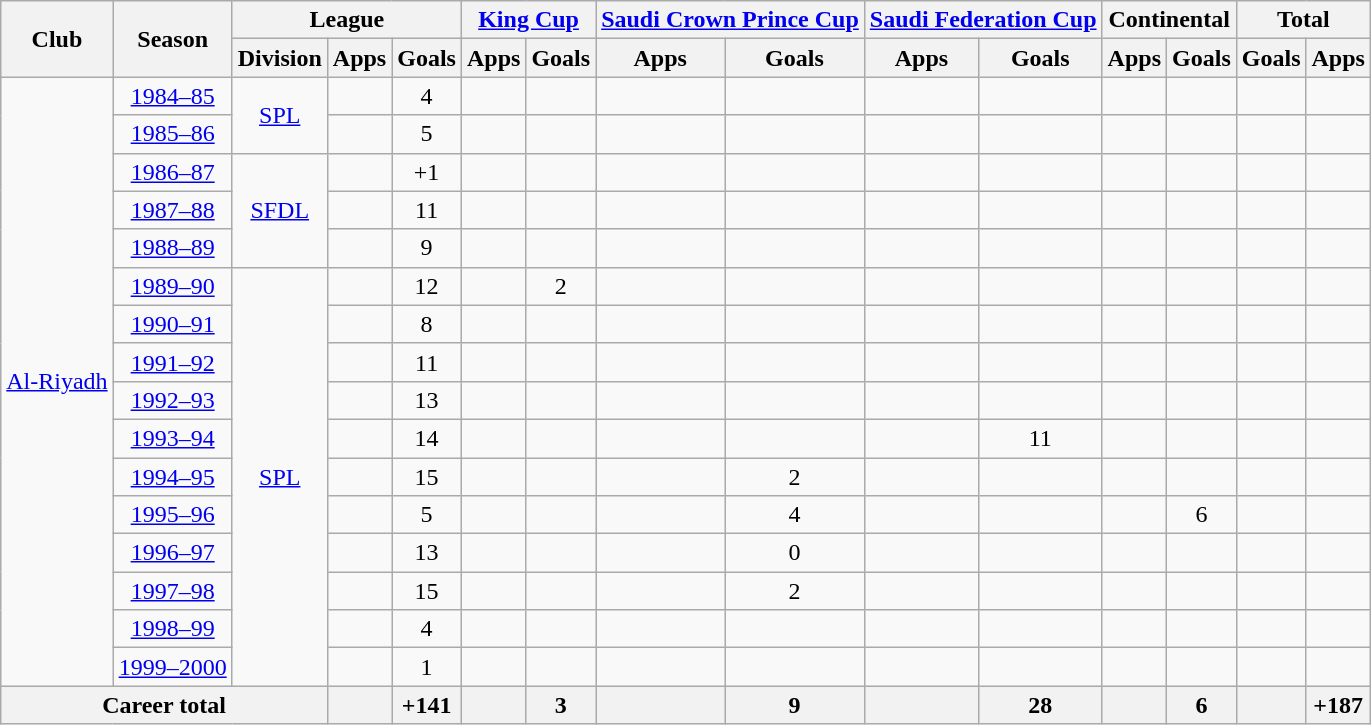<table class="wikitable" style="text-align:center">
<tr>
<th rowspan="2">Club</th>
<th rowspan="2">Season</th>
<th colspan="3">League</th>
<th colspan="2"><a href='#'>King Cup</a></th>
<th colspan="2"><a href='#'>Saudi Crown Prince Cup</a></th>
<th colspan="2"><a href='#'>Saudi Federation Cup</a></th>
<th colspan="2">Continental</th>
<th colspan="2">Total</th>
</tr>
<tr>
<th>Division</th>
<th>Apps</th>
<th>Goals</th>
<th>Apps</th>
<th>Goals</th>
<th>Apps</th>
<th>Goals</th>
<th>Apps</th>
<th>Goals</th>
<th>Apps</th>
<th>Goals</th>
<th>Goals</th>
<th>Apps</th>
</tr>
<tr align=center>
<td rowspan="16" align=center valign=center><a href='#'>Al-Riyadh</a></td>
<td><a href='#'>1984–85</a></td>
<td rowspan="2" align=center valign=center><a href='#'>SPL</a></td>
<td></td>
<td>4</td>
<td></td>
<td></td>
<td></td>
<td></td>
<td></td>
<td></td>
<td></td>
<td></td>
<td></td>
<td></td>
</tr>
<tr>
<td><a href='#'>1985–86</a></td>
<td></td>
<td>5</td>
<td></td>
<td></td>
<td></td>
<td></td>
<td></td>
<td></td>
<td></td>
<td></td>
<td></td>
<td></td>
</tr>
<tr>
<td><a href='#'>1986–87</a></td>
<td rowspan="3" align=center valign=center><a href='#'>SFDL</a></td>
<td></td>
<td>+1</td>
<td></td>
<td></td>
<td></td>
<td></td>
<td></td>
<td></td>
<td></td>
<td></td>
<td></td>
<td></td>
</tr>
<tr>
<td><a href='#'>1987–88</a></td>
<td></td>
<td>11</td>
<td></td>
<td></td>
<td></td>
<td></td>
<td></td>
<td></td>
<td></td>
<td></td>
<td></td>
<td></td>
</tr>
<tr>
<td><a href='#'>1988–89</a></td>
<td></td>
<td>9</td>
<td></td>
<td></td>
<td></td>
<td></td>
<td></td>
<td></td>
<td></td>
<td></td>
<td></td>
<td></td>
</tr>
<tr>
<td><a href='#'>1989–90</a></td>
<td rowspan="11" align=center valign=center><a href='#'>SPL</a></td>
<td></td>
<td>12</td>
<td></td>
<td>2</td>
<td></td>
<td></td>
<td></td>
<td></td>
<td></td>
<td></td>
<td></td>
<td></td>
</tr>
<tr>
<td><a href='#'>1990–91</a></td>
<td></td>
<td>8</td>
<td></td>
<td></td>
<td></td>
<td></td>
<td></td>
<td></td>
<td></td>
<td></td>
<td></td>
<td></td>
</tr>
<tr>
<td><a href='#'>1991–92</a></td>
<td></td>
<td>11</td>
<td></td>
<td></td>
<td></td>
<td></td>
<td></td>
<td></td>
<td></td>
<td></td>
<td></td>
<td></td>
</tr>
<tr>
<td><a href='#'>1992–93</a></td>
<td></td>
<td>13</td>
<td></td>
<td></td>
<td></td>
<td></td>
<td></td>
<td></td>
<td></td>
<td></td>
<td></td>
<td></td>
</tr>
<tr>
<td><a href='#'>1993–94</a></td>
<td></td>
<td>14</td>
<td></td>
<td></td>
<td></td>
<td></td>
<td></td>
<td>11</td>
<td></td>
<td></td>
<td></td>
<td></td>
</tr>
<tr>
<td><a href='#'>1994–95</a></td>
<td></td>
<td>15</td>
<td></td>
<td></td>
<td></td>
<td>2</td>
<td></td>
<td></td>
<td></td>
<td></td>
<td></td>
<td></td>
</tr>
<tr>
<td><a href='#'>1995–96</a></td>
<td></td>
<td>5</td>
<td></td>
<td></td>
<td></td>
<td>4</td>
<td></td>
<td></td>
<td></td>
<td>6</td>
<td></td>
<td></td>
</tr>
<tr>
<td><a href='#'>1996–97</a></td>
<td></td>
<td>13</td>
<td></td>
<td></td>
<td></td>
<td>0</td>
<td></td>
<td></td>
<td></td>
<td></td>
<td></td>
<td></td>
</tr>
<tr>
<td><a href='#'>1997–98</a></td>
<td></td>
<td>15</td>
<td></td>
<td></td>
<td></td>
<td>2</td>
<td></td>
<td></td>
<td></td>
<td></td>
<td></td>
<td></td>
</tr>
<tr>
<td><a href='#'>1998–99</a></td>
<td></td>
<td>4</td>
<td></td>
<td></td>
<td></td>
<td></td>
<td></td>
<td></td>
<td></td>
<td></td>
<td></td>
<td></td>
</tr>
<tr>
<td><a href='#'>1999–2000</a></td>
<td></td>
<td>1</td>
<td></td>
<td></td>
<td></td>
<td></td>
<td></td>
<td></td>
<td></td>
<td></td>
<td></td>
<td></td>
</tr>
<tr align=center>
<th colspan="3">Career total</th>
<th></th>
<th>+141</th>
<th></th>
<th>3</th>
<th></th>
<th>9</th>
<th></th>
<th>28</th>
<th></th>
<th>6</th>
<th></th>
<th>+187</th>
</tr>
</table>
